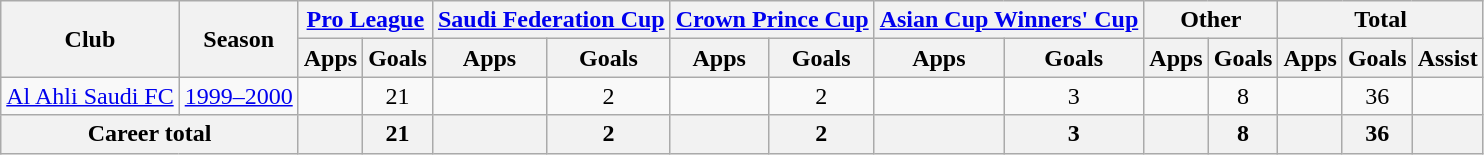<table class="wikitable" style="text-align: center">
<tr>
<th rowspan="2">Club</th>
<th rowspan="2">Season</th>
<th colspan="2"><a href='#'>Pro League</a></th>
<th colspan="2"><a href='#'>Saudi Federation Cup</a></th>
<th colspan="2"><a href='#'>Crown Prince Cup</a></th>
<th colspan="2"><a href='#'>Asian Cup Winners' Cup</a></th>
<th colspan="2">Other</th>
<th colspan="3">Total</th>
</tr>
<tr>
<th>Apps</th>
<th>Goals</th>
<th>Apps</th>
<th>Goals</th>
<th>Apps</th>
<th>Goals</th>
<th>Apps</th>
<th>Goals</th>
<th>Apps</th>
<th>Goals</th>
<th>Apps</th>
<th>Goals</th>
<th>Assist</th>
</tr>
<tr>
<td rowspan="1"><a href='#'>Al Ahli Saudi FC</a></td>
<td><a href='#'>1999–2000</a></td>
<td></td>
<td>21</td>
<td></td>
<td>2</td>
<td></td>
<td>2</td>
<td></td>
<td>3</td>
<td></td>
<td>8</td>
<td></td>
<td>36</td>
<td></td>
</tr>
<tr>
<th colspan="2">Career total</th>
<th></th>
<th>21</th>
<th></th>
<th>2</th>
<th></th>
<th>2</th>
<th></th>
<th>3</th>
<th></th>
<th>8</th>
<th></th>
<th>36</th>
<th></th>
</tr>
</table>
